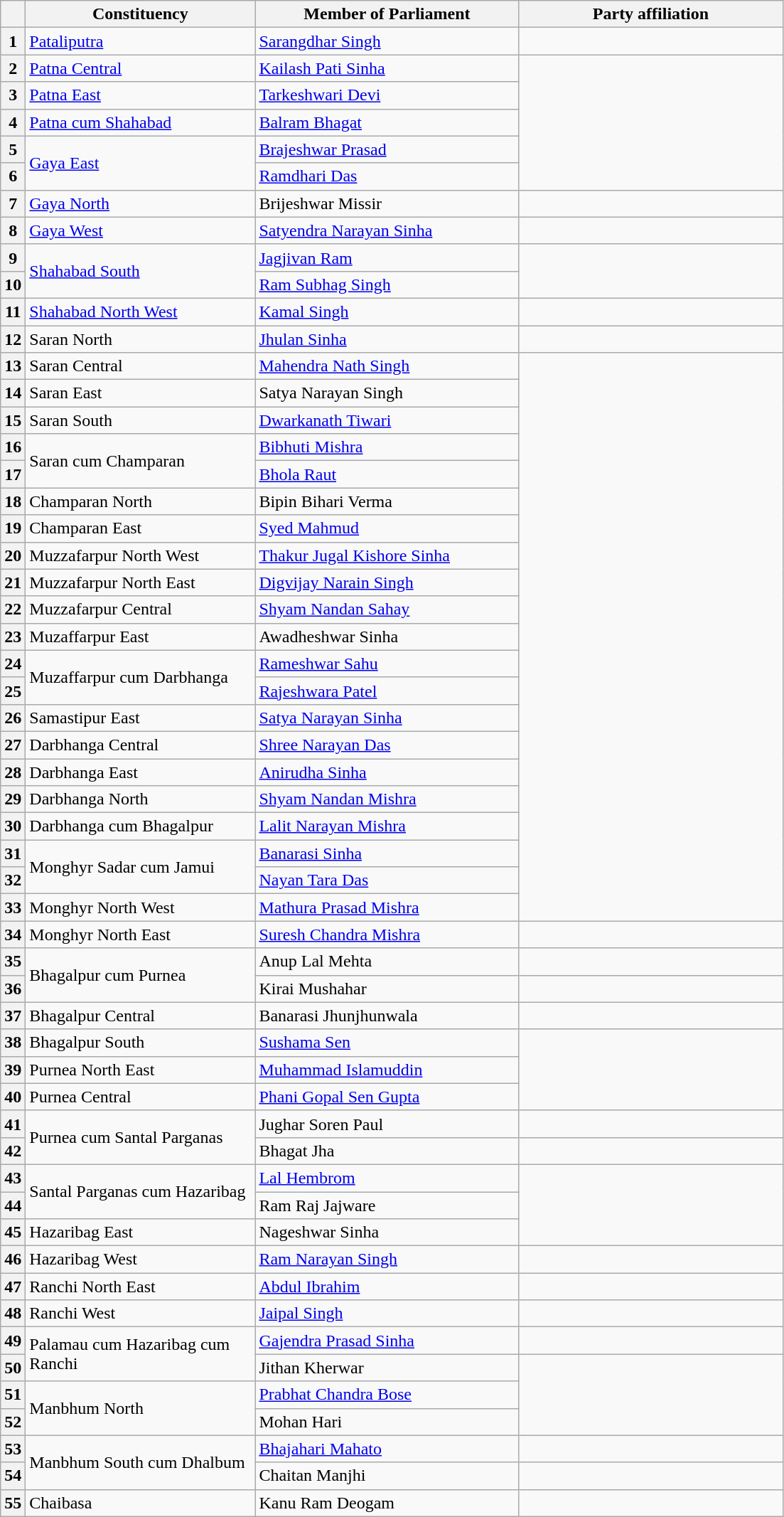<table class="wikitable sortable">
<tr style="text-align:center;">
<th></th>
<th style="width:13em">Constituency</th>
<th style="width:15em">Member of Parliament</th>
<th colspan="2" style="width:15em">Party affiliation</th>
</tr>
<tr>
<th>1</th>
<td><a href='#'>Pataliputra</a></td>
<td><a href='#'>Sarangdhar Singh</a></td>
<td></td>
</tr>
<tr>
<th>2</th>
<td><a href='#'>Patna Central</a></td>
<td><a href='#'>Kailash Pati Sinha</a></td>
</tr>
<tr>
<th>3</th>
<td><a href='#'>Patna East</a></td>
<td><a href='#'>Tarkeshwari Devi</a></td>
</tr>
<tr>
<th>4</th>
<td><a href='#'>Patna cum Shahabad</a></td>
<td><a href='#'>Balram Bhagat</a></td>
</tr>
<tr>
<th>5</th>
<td rowspan=2><a href='#'>Gaya East</a></td>
<td><a href='#'>Brajeshwar Prasad</a></td>
</tr>
<tr>
<th>6</th>
<td><a href='#'>Ramdhari Das</a></td>
</tr>
<tr>
<th>7</th>
<td><a href='#'>Gaya North</a></td>
<td>Brijeshwar Missir</td>
<td></td>
</tr>
<tr>
<th>8</th>
<td><a href='#'>Gaya West</a></td>
<td><a href='#'>Satyendra Narayan Sinha</a></td>
<td></td>
</tr>
<tr>
<th>9</th>
<td rowspan=2><a href='#'>Shahabad South</a></td>
<td><a href='#'>Jagjivan Ram</a></td>
</tr>
<tr>
<th>10</th>
<td><a href='#'>Ram Subhag Singh</a></td>
</tr>
<tr>
<th>11</th>
<td><a href='#'>Shahabad North West</a></td>
<td><a href='#'>Kamal Singh</a></td>
<td></td>
</tr>
<tr>
<th>12</th>
<td>Saran North</td>
<td><a href='#'>Jhulan Sinha</a></td>
<td></td>
</tr>
<tr>
<th>13</th>
<td>Saran Central</td>
<td><a href='#'>Mahendra Nath Singh</a></td>
</tr>
<tr>
<th>14</th>
<td>Saran East</td>
<td>Satya Narayan Singh</td>
</tr>
<tr>
<th>15</th>
<td>Saran South</td>
<td><a href='#'>Dwarkanath Tiwari</a></td>
</tr>
<tr>
<th>16</th>
<td rowspan=2>Saran cum Champaran</td>
<td><a href='#'>Bibhuti Mishra</a></td>
</tr>
<tr>
<th>17</th>
<td><a href='#'>Bhola Raut</a></td>
</tr>
<tr>
<th>18</th>
<td>Champaran North</td>
<td>Bipin Bihari Verma</td>
</tr>
<tr>
<th>19</th>
<td>Champaran East</td>
<td><a href='#'>Syed Mahmud</a></td>
</tr>
<tr>
<th>20</th>
<td>Muzzafarpur North West</td>
<td><a href='#'>Thakur Jugal Kishore Sinha</a></td>
</tr>
<tr>
<th>21</th>
<td>Muzzafarpur North East</td>
<td><a href='#'>Digvijay Narain Singh</a></td>
</tr>
<tr>
<th>22</th>
<td>Muzzafarpur Central</td>
<td><a href='#'>Shyam Nandan Sahay</a></td>
</tr>
<tr>
<th>23</th>
<td>Muzaffarpur East</td>
<td>Awadheshwar Sinha</td>
</tr>
<tr>
<th>24</th>
<td rowspan=2>Muzaffarpur cum Darbhanga</td>
<td><a href='#'>Rameshwar Sahu</a></td>
</tr>
<tr>
<th>25</th>
<td><a href='#'>Rajeshwara Patel</a></td>
</tr>
<tr>
<th>26</th>
<td>Samastipur East</td>
<td><a href='#'>Satya Narayan Sinha</a></td>
</tr>
<tr>
<th>27</th>
<td>Darbhanga Central</td>
<td><a href='#'>Shree Narayan Das</a></td>
</tr>
<tr>
<th>28</th>
<td>Darbhanga East</td>
<td><a href='#'>Anirudha Sinha</a></td>
</tr>
<tr>
<th>29</th>
<td>Darbhanga North</td>
<td><a href='#'>Shyam Nandan Mishra</a></td>
</tr>
<tr>
<th>30</th>
<td>Darbhanga cum Bhagalpur</td>
<td><a href='#'>Lalit Narayan Mishra</a></td>
</tr>
<tr>
<th>31</th>
<td rowspan=2>Monghyr Sadar cum Jamui</td>
<td><a href='#'>Banarasi Sinha</a></td>
</tr>
<tr>
<th>32</th>
<td><a href='#'>Nayan Tara Das</a></td>
</tr>
<tr>
<th>33</th>
<td>Monghyr North West</td>
<td><a href='#'>Mathura Prasad Mishra</a></td>
</tr>
<tr>
<th>34</th>
<td>Monghyr North East</td>
<td><a href='#'>Suresh Chandra Mishra</a></td>
<td></td>
</tr>
<tr>
<th>35</th>
<td rowspan=2>Bhagalpur cum Purnea</td>
<td>Anup Lal Mehta</td>
<td></td>
</tr>
<tr>
<th>36</th>
<td>Kirai Mushahar</td>
<td></td>
</tr>
<tr>
<th>37</th>
<td>Bhagalpur Central</td>
<td>Banarasi Jhunjhunwala</td>
<td></td>
</tr>
<tr>
<th>38</th>
<td>Bhagalpur South</td>
<td><a href='#'>Sushama Sen</a></td>
</tr>
<tr>
<th>39</th>
<td>Purnea North East</td>
<td><a href='#'>Muhammad Islamuddin</a></td>
</tr>
<tr>
<th>40</th>
<td>Purnea Central</td>
<td><a href='#'>Phani Gopal Sen Gupta</a></td>
</tr>
<tr>
<th>41</th>
<td rowspan=2>Purnea cum Santal Parganas</td>
<td>Jughar Soren Paul</td>
<td></td>
</tr>
<tr>
<th>42</th>
<td>Bhagat Jha</td>
<td></td>
</tr>
<tr>
<th>43</th>
<td rowspan=2>Santal Parganas cum Hazaribag</td>
<td><a href='#'>Lal Hembrom</a></td>
</tr>
<tr>
<th>44</th>
<td>Ram Raj Jajware</td>
</tr>
<tr>
<th>45</th>
<td>Hazaribag East</td>
<td>Nageshwar Sinha</td>
</tr>
<tr>
<th>46</th>
<td>Hazaribag West</td>
<td><a href='#'>Ram Narayan Singh</a></td>
<td></td>
</tr>
<tr>
<th>47</th>
<td>Ranchi North East</td>
<td><a href='#'>Abdul Ibrahim</a></td>
<td></td>
</tr>
<tr>
<th>48</th>
<td>Ranchi West</td>
<td><a href='#'>Jaipal Singh</a></td>
<td></td>
</tr>
<tr>
<th>49</th>
<td rowspan=2>Palamau cum Hazaribag cum Ranchi</td>
<td><a href='#'>Gajendra Prasad Sinha</a></td>
<td></td>
</tr>
<tr>
<th>50</th>
<td>Jithan Kherwar</td>
</tr>
<tr>
<th>51</th>
<td rowspan=2>Manbhum North</td>
<td><a href='#'>Prabhat Chandra Bose</a></td>
</tr>
<tr>
<th>52</th>
<td>Mohan Hari</td>
</tr>
<tr>
<th>53</th>
<td rowspan=2>Manbhum South cum Dhalbum</td>
<td><a href='#'>Bhajahari Mahato</a></td>
<td></td>
</tr>
<tr>
<th>54</th>
<td>Chaitan Manjhi</td>
</tr>
<tr>
<th>55</th>
<td>Chaibasa</td>
<td>Kanu Ram Deogam</td>
<td></td>
</tr>
</table>
